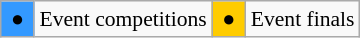<table class="wikitable" style="margin:0.5em auto; font-size:90%;position:relative;">
<tr>
<td bgcolor=#3399ff align=center> ● </td>
<td>Event competitions</td>
<td bgcolor=#ffcc00 align=center> ● </td>
<td>Event finals</td>
</tr>
</table>
